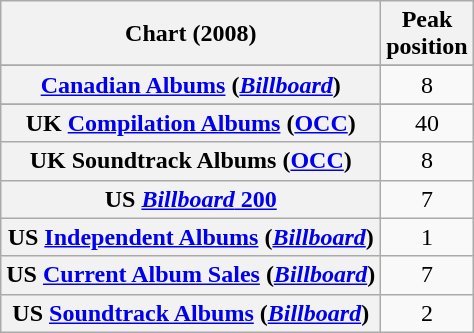<table class="wikitable sortable plainrowheaders" style="text-align:center">
<tr>
<th scope="col">Chart (2008)</th>
<th scope="col">Peak<br>position</th>
</tr>
<tr>
</tr>
<tr>
<th scope="row"><a href='#'>Canadian Albums</a> (<em><a href='#'>Billboard</a></em>)</th>
<td>8</td>
</tr>
<tr>
</tr>
<tr>
</tr>
<tr>
</tr>
<tr>
</tr>
<tr>
</tr>
<tr>
</tr>
<tr>
</tr>
<tr>
</tr>
<tr>
<th scope="row">UK <a href='#'>Compilation Albums</a> (<a href='#'>OCC</a>)</th>
<td>40</td>
</tr>
<tr>
<th scope="row">UK Soundtrack Albums (<a href='#'>OCC</a>)</th>
<td>8</td>
</tr>
<tr>
<th scope="row">US <a href='#'><em>Billboard</em> 200</a></th>
<td>7</td>
</tr>
<tr>
<th scope="row">US <a href='#'>Independent Albums</a> (<em><a href='#'>Billboard</a></em>)</th>
<td>1</td>
</tr>
<tr>
<th scope="row">US <a href='#'>Current Album Sales</a> (<em><a href='#'>Billboard</a></em>)</th>
<td>7</td>
</tr>
<tr>
<th scope="row">US <a href='#'>Soundtrack Albums</a> (<em><a href='#'>Billboard</a></em>)</th>
<td>2</td>
</tr>
</table>
